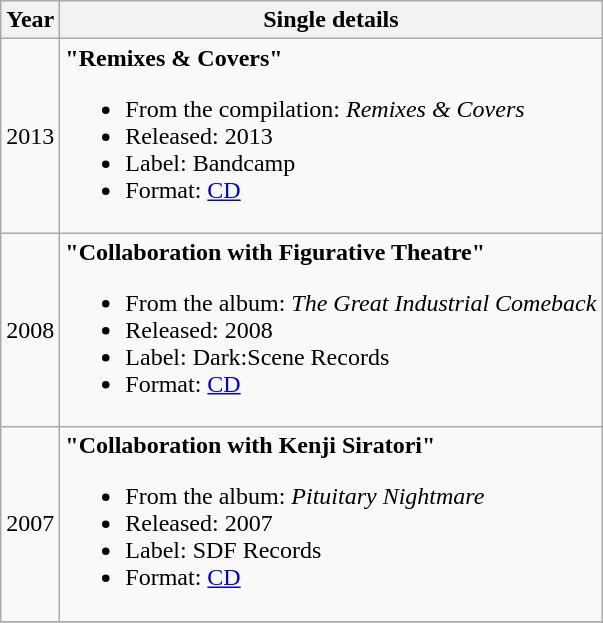<table class ="wikitable">
<tr>
<th>Year</th>
<th>Single details</th>
</tr>
<tr>
<td align="center" rowspan="1">2013</td>
<td><strong>"Remixes & Covers"</strong><br><ul><li>From the compilation: <em>Remixes & Covers</em></li><li>Released: 2013</li><li>Label: Bandcamp</li><li>Format: <a href='#'>CD</a></li></ul></td>
</tr>
<tr>
<td align="center" rowspan="1">2008</td>
<td><strong>"Collaboration with Figurative Theatre"</strong><br><ul><li>From the album: <em>The Great Industrial Comeback</em></li><li>Released: 2008</li><li>Label: Dark:Scene Records</li><li>Format: <a href='#'>CD</a></li></ul></td>
</tr>
<tr>
<td align="center" rowspan="1">2007</td>
<td><strong>"Collaboration with Kenji Siratori"</strong><br><ul><li>From the album: <em>Pituitary Nightmare </em></li><li>Released: 2007</li><li>Label: SDF Records</li><li>Format: <a href='#'>CD</a></li></ul></td>
</tr>
<tr>
</tr>
</table>
